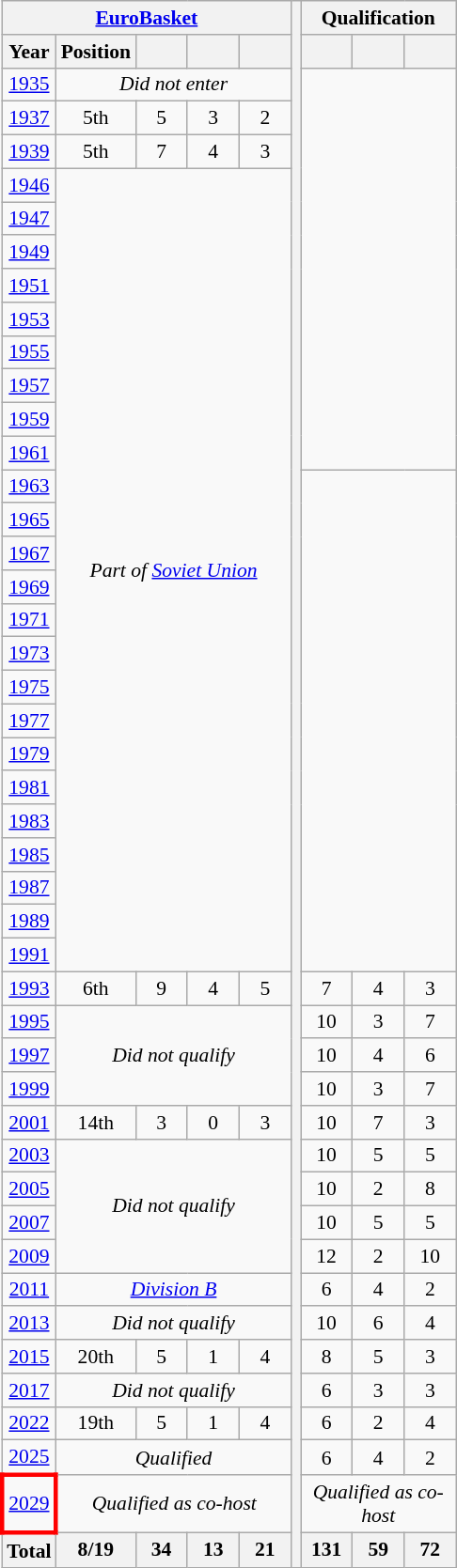<table class="wikitable" style="text-align: center;font-size:90%;">
<tr>
<th colspan=5><a href='#'>EuroBasket</a></th>
<th rowspan=46></th>
<th colspan=3>Qualification</th>
</tr>
<tr>
<th>Year</th>
<th>Position</th>
<th width=30></th>
<th width=30></th>
<th width=30></th>
<th width=30></th>
<th width=30></th>
<th width=30></th>
</tr>
<tr>
<td> <a href='#'>1935</a></td>
<td colspan=4><em>Did not enter</em></td>
</tr>
<tr>
<td> <a href='#'>1937</a></td>
<td>5th</td>
<td>5</td>
<td>3</td>
<td>2</td>
</tr>
<tr>
<td> <a href='#'>1939</a></td>
<td>5th</td>
<td>7</td>
<td>4</td>
<td>3</td>
</tr>
<tr>
<td> <a href='#'>1946</a></td>
<td colspan=4 rowspan=24><em>Part of <a href='#'>Soviet Union</a></em></td>
</tr>
<tr>
<td> <a href='#'>1947</a></td>
</tr>
<tr>
<td> <a href='#'>1949</a></td>
</tr>
<tr>
<td> <a href='#'>1951</a></td>
</tr>
<tr>
<td> <a href='#'>1953</a></td>
</tr>
<tr>
<td> <a href='#'>1955</a></td>
</tr>
<tr>
<td> <a href='#'>1957</a></td>
</tr>
<tr>
<td> <a href='#'>1959</a></td>
</tr>
<tr>
<td> <a href='#'>1961</a></td>
</tr>
<tr>
<td> <a href='#'>1963</a></td>
<td colspan=3 rowspan=15></td>
</tr>
<tr>
<td> <a href='#'>1965</a></td>
</tr>
<tr>
<td> <a href='#'>1967</a></td>
</tr>
<tr>
<td> <a href='#'>1969</a></td>
</tr>
<tr>
<td> <a href='#'>1971</a></td>
</tr>
<tr>
<td> <a href='#'>1973</a></td>
</tr>
<tr>
<td> <a href='#'>1975</a></td>
</tr>
<tr>
<td> <a href='#'>1977</a></td>
</tr>
<tr>
<td> <a href='#'>1979</a></td>
</tr>
<tr>
<td> <a href='#'>1981</a></td>
</tr>
<tr>
<td> <a href='#'>1983</a></td>
</tr>
<tr>
<td> <a href='#'>1985</a></td>
</tr>
<tr>
<td> <a href='#'>1987</a></td>
</tr>
<tr>
<td> <a href='#'>1989</a></td>
</tr>
<tr>
<td> <a href='#'>1991</a></td>
</tr>
<tr>
<td> <a href='#'>1993</a></td>
<td>6th</td>
<td>9</td>
<td>4</td>
<td>5</td>
<td>7</td>
<td>4</td>
<td>3</td>
</tr>
<tr>
<td> <a href='#'>1995</a></td>
<td colspan=4 rowspan=3><em>Did not qualify</em></td>
<td>10</td>
<td>3</td>
<td>7</td>
</tr>
<tr>
<td> <a href='#'>1997</a></td>
<td>10</td>
<td>4</td>
<td>6</td>
</tr>
<tr>
<td> <a href='#'>1999</a></td>
<td>10</td>
<td>3</td>
<td>7</td>
</tr>
<tr>
<td> <a href='#'>2001</a></td>
<td>14th</td>
<td>3</td>
<td>0</td>
<td>3</td>
<td>10</td>
<td>7</td>
<td>3</td>
</tr>
<tr>
<td> <a href='#'>2003</a></td>
<td colspan=4 rowspan=4><em>Did not qualify</em></td>
<td>10</td>
<td>5</td>
<td>5</td>
</tr>
<tr>
<td> <a href='#'>2005</a></td>
<td>10</td>
<td>2</td>
<td>8</td>
</tr>
<tr>
<td> <a href='#'>2007</a></td>
<td>10</td>
<td>5</td>
<td>5</td>
</tr>
<tr>
<td> <a href='#'>2009</a></td>
<td>12</td>
<td>2</td>
<td>10</td>
</tr>
<tr>
<td> <a href='#'>2011</a></td>
<td colspan=4><em><a href='#'>Division B</a></em></td>
<td>6</td>
<td>4</td>
<td>2</td>
</tr>
<tr>
<td> <a href='#'>2013</a></td>
<td colspan=4><em>Did not qualify</em></td>
<td>10</td>
<td>6</td>
<td>4</td>
</tr>
<tr>
<td> <a href='#'>2015</a></td>
<td>20th</td>
<td>5</td>
<td>1</td>
<td>4</td>
<td>8</td>
<td>5</td>
<td>3</td>
</tr>
<tr>
<td> <a href='#'>2017</a></td>
<td colspan=4><em>Did not qualify</em></td>
<td>6</td>
<td>3</td>
<td>3</td>
</tr>
<tr>
<td> <a href='#'>2022</a></td>
<td>19th</td>
<td>5</td>
<td>1</td>
<td>4</td>
<td>6</td>
<td>2</td>
<td>4</td>
</tr>
<tr>
<td> <a href='#'>2025</a></td>
<td colspan=4><em>Qualified</em></td>
<td>6</td>
<td>4</td>
<td>2</td>
</tr>
<tr>
<td style="border: 3px solid red"> <a href='#'>2029</a></td>
<td colspan=4><em>Qualified as co-host</em></td>
<td colspan=3><em>Qualified as co-host</em></td>
</tr>
<tr>
<th>Total</th>
<th>8/19</th>
<th>34</th>
<th>13</th>
<th>21</th>
<th>131</th>
<th>59</th>
<th>72</th>
</tr>
</table>
